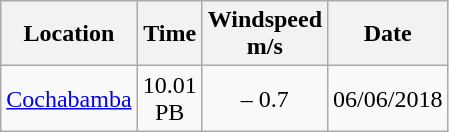<table class="wikitable" style= "text-align: center">
<tr>
<th>Location</th>
<th>Time</th>
<th>Windspeed<br>m/s</th>
<th>Date</th>
</tr>
<tr>
<td><a href='#'>Cochabamba</a></td>
<td>10.01<br>PB</td>
<td>– 0.7</td>
<td>06/06/2018</td>
</tr>
</table>
